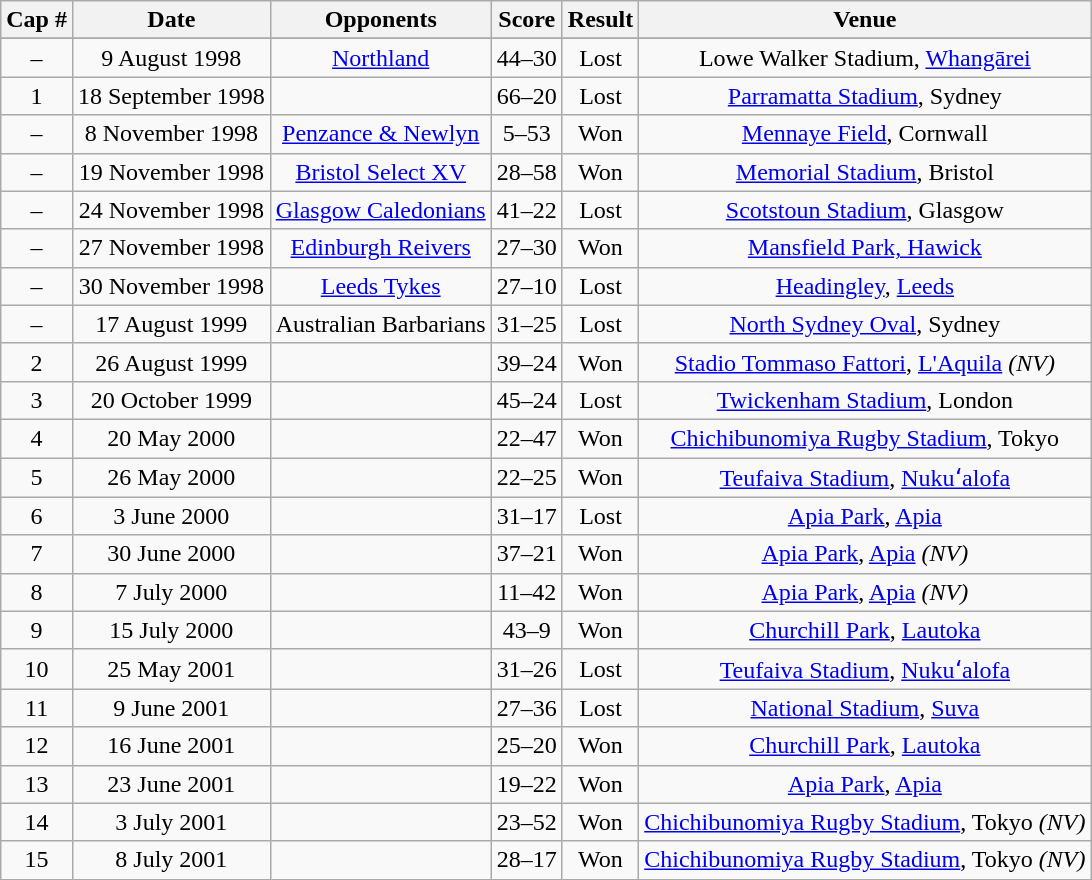<table class="sortable wikitable" style="text-align: center;">
<tr>
<th>Cap #</th>
<th>Date</th>
<th>Opponents</th>
<th>Score</th>
<th>Result</th>
<th>Venue</th>
</tr>
<tr bgcolor="#d0ffd0" align="center">
</tr>
<tr>
<td>–</td>
<td>9 August 1998</td>
<td> <a href='#'>Northland</a></td>
<td>44–30</td>
<td>Lost</td>
<td>Lowe Walker Stadium, <a href='#'>Whangārei</a></td>
</tr>
<tr>
<td>1</td>
<td>18 September 1998</td>
<td></td>
<td>66–20</td>
<td>Lost</td>
<td><a href='#'>Parramatta Stadium</a>, Sydney</td>
</tr>
<tr>
<td>–</td>
<td>8 November 1998</td>
<td> <a href='#'>Penzance & Newlyn</a></td>
<td>5–53</td>
<td>Won</td>
<td><a href='#'>Mennaye Field</a>, Cornwall</td>
</tr>
<tr>
<td>–</td>
<td>19 November 1998</td>
<td> <a href='#'>Bristol Select XV</a></td>
<td>28–58</td>
<td>Won</td>
<td><a href='#'>Memorial Stadium</a>, Bristol</td>
</tr>
<tr>
<td>–</td>
<td>24 November 1998</td>
<td> <a href='#'>Glasgow Caledonians</a></td>
<td>41–22</td>
<td>Lost</td>
<td><a href='#'>Scotstoun Stadium</a>, Glasgow</td>
</tr>
<tr>
<td>–</td>
<td>27 November 1998</td>
<td> <a href='#'>Edinburgh Reivers</a></td>
<td>27–30</td>
<td>Won</td>
<td><a href='#'>Mansfield Park, Hawick</a></td>
</tr>
<tr>
<td>–</td>
<td>30 November 1998</td>
<td> <a href='#'>Leeds Tykes</a></td>
<td>27–10</td>
<td>Lost</td>
<td><a href='#'>Headingley</a>, <a href='#'>Leeds</a></td>
</tr>
<tr>
<td>–</td>
<td>17 August 1999</td>
<td> Australian Barbarians</td>
<td>31–25</td>
<td>Lost</td>
<td><a href='#'>North Sydney Oval</a>, Sydney</td>
</tr>
<tr>
<td>2</td>
<td>26 August 1999</td>
<td></td>
<td>39–24</td>
<td>Won</td>
<td><a href='#'>Stadio Tommaso Fattori</a>, <a href='#'>L'Aquila</a> <em>(NV)</em></td>
</tr>
<tr>
<td>3</td>
<td>20 October 1999</td>
<td></td>
<td>45–24</td>
<td>Lost</td>
<td><a href='#'>Twickenham Stadium</a>, London</td>
</tr>
<tr>
<td>4</td>
<td>20 May 2000</td>
<td></td>
<td>22–47</td>
<td>Won</td>
<td><a href='#'>Chichibunomiya Rugby Stadium</a>, Tokyo</td>
</tr>
<tr>
<td>5</td>
<td>26 May 2000</td>
<td></td>
<td>22–25</td>
<td>Won</td>
<td><a href='#'>Teufaiva Stadium</a>, <a href='#'>Nukuʻalofa</a></td>
</tr>
<tr>
<td>6</td>
<td>3 June 2000</td>
<td></td>
<td>31–17</td>
<td>Lost</td>
<td><a href='#'>Apia Park</a>, <a href='#'>Apia</a></td>
</tr>
<tr>
<td>7</td>
<td>30 June 2000</td>
<td></td>
<td>37–21</td>
<td>Won</td>
<td><a href='#'>Apia Park</a>, <a href='#'>Apia</a> <em>(NV)</em></td>
</tr>
<tr>
<td>8</td>
<td>7 July 2000</td>
<td></td>
<td>11–42</td>
<td>Won</td>
<td><a href='#'>Apia Park</a>, <a href='#'>Apia</a> <em>(NV)</em></td>
</tr>
<tr>
<td>9</td>
<td>15 July 2000</td>
<td></td>
<td>43–9</td>
<td>Won</td>
<td><a href='#'>Churchill Park</a>, <a href='#'>Lautoka</a></td>
</tr>
<tr>
<td>10</td>
<td>25 May 2001</td>
<td></td>
<td>31–26</td>
<td>Lost</td>
<td><a href='#'>Teufaiva Stadium</a>, <a href='#'>Nukuʻalofa</a></td>
</tr>
<tr>
<td>11</td>
<td>9 June 2001</td>
<td></td>
<td>27–36</td>
<td>Lost</td>
<td><a href='#'>National Stadium</a>, <a href='#'>Suva</a></td>
</tr>
<tr>
<td>12</td>
<td>16 June 2001</td>
<td></td>
<td>25–20</td>
<td>Won</td>
<td><a href='#'>Churchill Park</a>, <a href='#'>Lautoka</a></td>
</tr>
<tr>
<td>13</td>
<td>23 June 2001</td>
<td></td>
<td>19–22</td>
<td>Won</td>
<td><a href='#'>Apia Park</a>, <a href='#'>Apia</a></td>
</tr>
<tr>
<td>14</td>
<td>3 July 2001</td>
<td></td>
<td>23–52</td>
<td>Won</td>
<td><a href='#'>Chichibunomiya Rugby Stadium</a>, Tokyo <em>(NV)</em></td>
</tr>
<tr>
<td>15</td>
<td>8 July 2001</td>
<td></td>
<td>28–17</td>
<td>Won</td>
<td><a href='#'>Chichibunomiya Rugby Stadium</a>, Tokyo <em>(NV)</em></td>
</tr>
</table>
